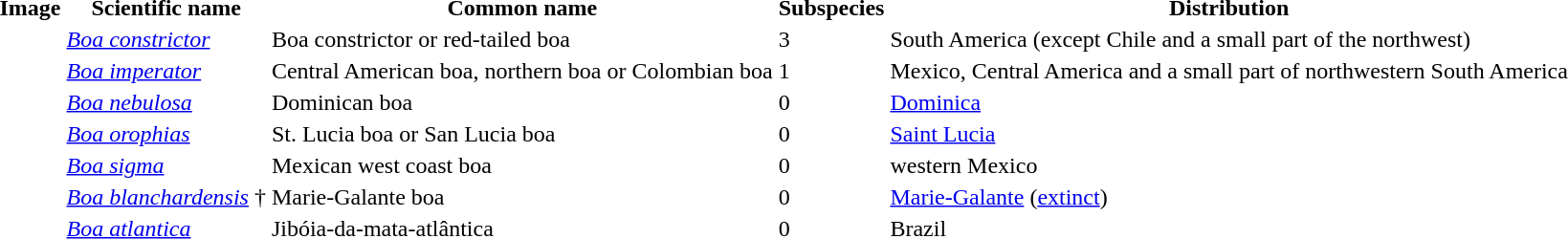<table>
<tr>
<th>Image</th>
<th>Scientific name</th>
<th>Common name</th>
<th>Subspecies</th>
<th>Distribution</th>
</tr>
<tr>
<td></td>
<td><em><a href='#'>Boa constrictor</a></em></td>
<td>Boa constrictor or red-tailed boa</td>
<td>3</td>
<td>South America (except Chile and a small part of the northwest)</td>
</tr>
<tr>
<td></td>
<td><em><a href='#'>Boa imperator</a></em></td>
<td>Central American boa, northern boa or Colombian boa</td>
<td>1</td>
<td>Mexico, Central America and a small part of northwestern South America</td>
</tr>
<tr>
<td></td>
<td><em><a href='#'>Boa nebulosa</a></em></td>
<td>Dominican boa</td>
<td>0</td>
<td><a href='#'>Dominica</a></td>
</tr>
<tr>
<td></td>
<td><em><a href='#'>Boa orophias</a></em></td>
<td>St. Lucia boa or San Lucia boa</td>
<td>0</td>
<td><a href='#'>Saint Lucia</a></td>
</tr>
<tr>
<td></td>
<td><em><a href='#'>Boa sigma</a></em></td>
<td>Mexican west coast boa</td>
<td>0</td>
<td>western Mexico</td>
</tr>
<tr>
<td></td>
<td><em><a href='#'>Boa blanchardensis</a></em> †</td>
<td>Marie-Galante boa</td>
<td>0</td>
<td><a href='#'>Marie-Galante</a> (<a href='#'>extinct</a>)</td>
</tr>
<tr>
<td></td>
<td><em><a href='#'>Boa atlantica</a></em></td>
<td>Jibóia-da-mata-atlântica</td>
<td>0</td>
<td>Brazil</td>
</tr>
<tr>
</tr>
</table>
